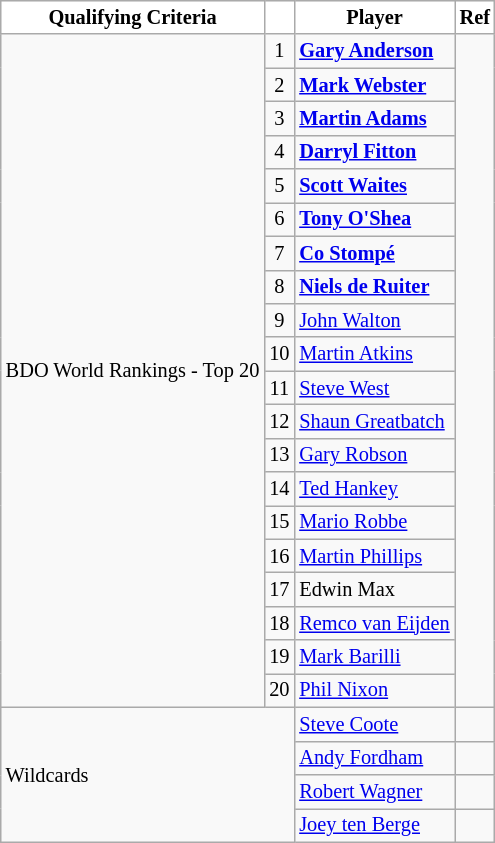<table class="wikitable sortable collapsible collapsed" style="font-size:85%;">
<tr>
<th style="background:#ffffff; color:#000000;">Qualifying Criteria</th>
<th style="background:#ffffff; color:#000000;"></th>
<th style="background:#ffffff; color:#000000;">Player</th>
<th style="background:#ffffff; color:#000000;">Ref</th>
</tr>
<tr>
<td rowspan=20>BDO World Rankings - Top 20</td>
<td style="text-align: center;">1</td>
<td> <strong><a href='#'>Gary Anderson</a></strong></td>
<td rowspan=20></td>
</tr>
<tr>
<td style="text-align: center;">2</td>
<td> <strong><a href='#'>Mark Webster</a></strong></td>
</tr>
<tr>
<td style="text-align: center;">3</td>
<td> <strong><a href='#'>Martin Adams</a></strong></td>
</tr>
<tr>
<td style="text-align: center;">4</td>
<td> <strong><a href='#'>Darryl Fitton</a></strong></td>
</tr>
<tr>
<td style="text-align: center;">5</td>
<td> <strong><a href='#'>Scott Waites</a></strong></td>
</tr>
<tr>
<td style="text-align: center;">6</td>
<td> <strong><a href='#'>Tony O'Shea</a></strong></td>
</tr>
<tr>
<td style="text-align: center;">7</td>
<td> <strong><a href='#'>Co Stompé</a></strong></td>
</tr>
<tr>
<td style="text-align: center;">8</td>
<td> <strong><a href='#'>Niels de Ruiter</a></strong></td>
</tr>
<tr>
<td style="text-align: center;">9</td>
<td> <a href='#'>John Walton</a></td>
</tr>
<tr>
<td style="text-align: center;">10</td>
<td> <a href='#'>Martin Atkins</a></td>
</tr>
<tr>
<td style="text-align: center;">11</td>
<td> <a href='#'>Steve West</a></td>
</tr>
<tr>
<td style="text-align: center;">12</td>
<td> <a href='#'>Shaun Greatbatch</a></td>
</tr>
<tr>
<td style="text-align: center;">13</td>
<td> <a href='#'>Gary Robson</a></td>
</tr>
<tr>
<td style="text-align: center;">14</td>
<td> <a href='#'>Ted Hankey</a></td>
</tr>
<tr>
<td style="text-align: center;">15</td>
<td> <a href='#'>Mario Robbe</a></td>
</tr>
<tr>
<td style="text-align: center;">16</td>
<td> <a href='#'>Martin Phillips</a></td>
</tr>
<tr>
<td style="text-align: center;">17</td>
<td> Edwin Max</td>
</tr>
<tr>
<td style="text-align: center;">18</td>
<td> <a href='#'>Remco van Eijden</a></td>
</tr>
<tr>
<td style="text-align: center;">19</td>
<td> <a href='#'>Mark Barilli</a></td>
</tr>
<tr>
<td style="text-align: center;">20</td>
<td> <a href='#'>Phil Nixon</a></td>
</tr>
<tr>
<td rowspan=4 colspan=2>Wildcards</td>
<td> <a href='#'>Steve Coote</a></td>
<td></td>
</tr>
<tr>
<td> <a href='#'>Andy Fordham</a></td>
<td></td>
</tr>
<tr>
<td> <a href='#'>Robert Wagner</a></td>
<td></td>
</tr>
<tr>
<td> <a href='#'>Joey ten Berge</a></td>
<td></td>
</tr>
</table>
